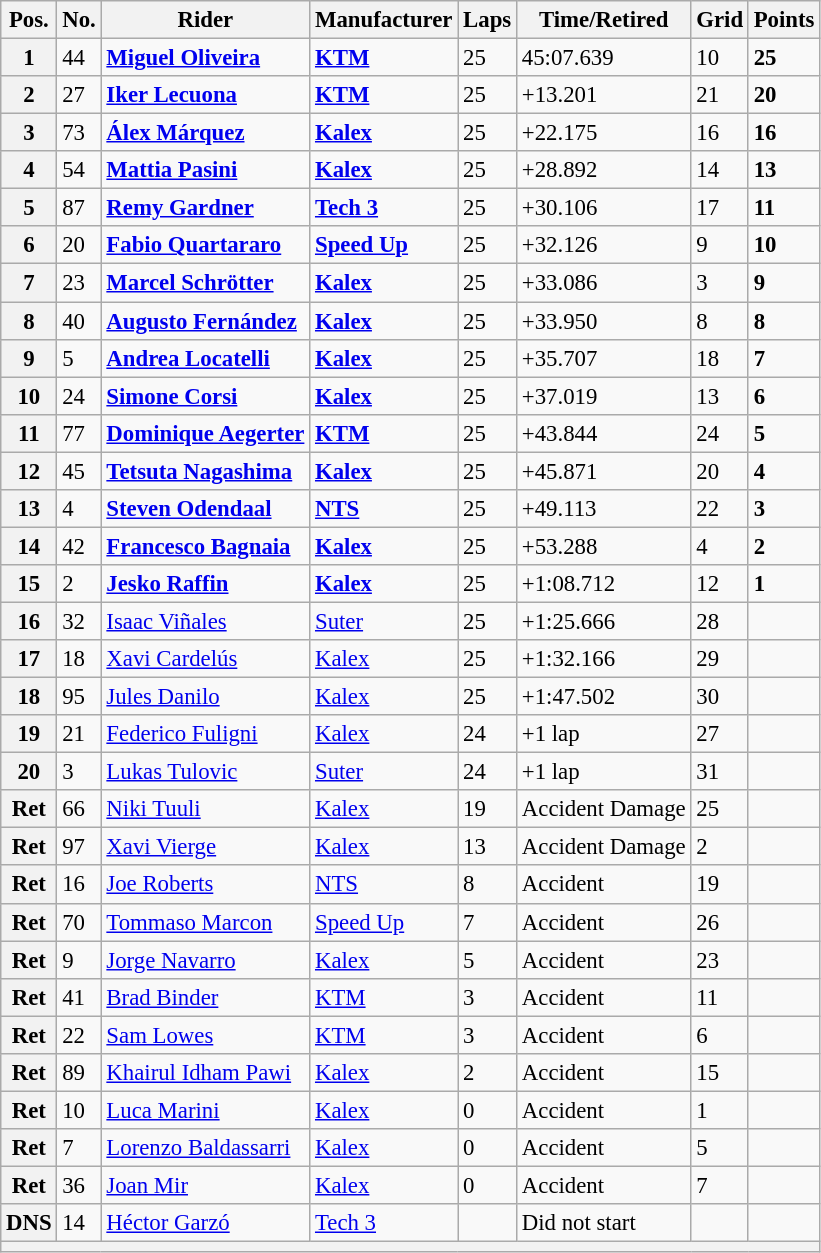<table class="wikitable" style="font-size: 95%;">
<tr>
<th>Pos.</th>
<th>No.</th>
<th>Rider</th>
<th>Manufacturer</th>
<th>Laps</th>
<th>Time/Retired</th>
<th>Grid</th>
<th>Points</th>
</tr>
<tr>
<th>1</th>
<td>44</td>
<td> <strong><a href='#'>Miguel Oliveira</a></strong></td>
<td><strong><a href='#'>KTM</a></strong></td>
<td>25</td>
<td>45:07.639</td>
<td>10</td>
<td><strong>25</strong></td>
</tr>
<tr>
<th>2</th>
<td>27</td>
<td> <strong><a href='#'>Iker Lecuona</a></strong></td>
<td><strong><a href='#'>KTM</a></strong></td>
<td>25</td>
<td>+13.201</td>
<td>21</td>
<td><strong>20</strong></td>
</tr>
<tr>
<th>3</th>
<td>73</td>
<td> <strong><a href='#'>Álex Márquez</a></strong></td>
<td><strong><a href='#'>Kalex</a></strong></td>
<td>25</td>
<td>+22.175</td>
<td>16</td>
<td><strong>16</strong></td>
</tr>
<tr>
<th>4</th>
<td>54</td>
<td> <strong><a href='#'>Mattia Pasini</a></strong></td>
<td><strong><a href='#'>Kalex</a></strong></td>
<td>25</td>
<td>+28.892</td>
<td>14</td>
<td><strong>13</strong></td>
</tr>
<tr>
<th>5</th>
<td>87</td>
<td> <strong><a href='#'>Remy Gardner</a></strong></td>
<td><strong><a href='#'>Tech 3</a></strong></td>
<td>25</td>
<td>+30.106</td>
<td>17</td>
<td><strong>11</strong></td>
</tr>
<tr>
<th>6</th>
<td>20</td>
<td> <strong><a href='#'>Fabio Quartararo</a></strong></td>
<td><strong><a href='#'>Speed Up</a></strong></td>
<td>25</td>
<td>+32.126</td>
<td>9</td>
<td><strong>10</strong></td>
</tr>
<tr>
<th>7</th>
<td>23</td>
<td> <strong><a href='#'>Marcel Schrötter</a></strong></td>
<td><strong><a href='#'>Kalex</a></strong></td>
<td>25</td>
<td>+33.086</td>
<td>3</td>
<td><strong>9</strong></td>
</tr>
<tr>
<th>8</th>
<td>40</td>
<td> <strong><a href='#'>Augusto Fernández</a></strong></td>
<td><strong><a href='#'>Kalex</a></strong></td>
<td>25</td>
<td>+33.950</td>
<td>8</td>
<td><strong>8</strong></td>
</tr>
<tr>
<th>9</th>
<td>5</td>
<td> <strong><a href='#'>Andrea Locatelli</a></strong></td>
<td><strong><a href='#'>Kalex</a></strong></td>
<td>25</td>
<td>+35.707</td>
<td>18</td>
<td><strong>7</strong></td>
</tr>
<tr>
<th>10</th>
<td>24</td>
<td> <strong><a href='#'>Simone Corsi</a></strong></td>
<td><strong><a href='#'>Kalex</a></strong></td>
<td>25</td>
<td>+37.019</td>
<td>13</td>
<td><strong>6</strong></td>
</tr>
<tr>
<th>11</th>
<td>77</td>
<td> <strong><a href='#'>Dominique Aegerter</a></strong></td>
<td><strong><a href='#'>KTM</a></strong></td>
<td>25</td>
<td>+43.844</td>
<td>24</td>
<td><strong>5</strong></td>
</tr>
<tr>
<th>12</th>
<td>45</td>
<td> <strong><a href='#'>Tetsuta Nagashima</a></strong></td>
<td><strong><a href='#'>Kalex</a></strong></td>
<td>25</td>
<td>+45.871</td>
<td>20</td>
<td><strong>4</strong></td>
</tr>
<tr>
<th>13</th>
<td>4</td>
<td> <strong><a href='#'>Steven Odendaal</a></strong></td>
<td><strong><a href='#'>NTS</a></strong></td>
<td>25</td>
<td>+49.113</td>
<td>22</td>
<td><strong>3</strong></td>
</tr>
<tr>
<th>14</th>
<td>42</td>
<td> <strong><a href='#'>Francesco Bagnaia</a></strong></td>
<td><strong><a href='#'>Kalex</a></strong></td>
<td>25</td>
<td>+53.288</td>
<td>4</td>
<td><strong>2</strong></td>
</tr>
<tr>
<th>15</th>
<td>2</td>
<td> <strong><a href='#'>Jesko Raffin</a></strong></td>
<td><strong><a href='#'>Kalex</a></strong></td>
<td>25</td>
<td>+1:08.712</td>
<td>12</td>
<td><strong>1</strong></td>
</tr>
<tr>
<th>16</th>
<td>32</td>
<td> <a href='#'>Isaac Viñales</a></td>
<td><a href='#'>Suter</a></td>
<td>25</td>
<td>+1:25.666</td>
<td>28</td>
<td></td>
</tr>
<tr>
<th>17</th>
<td>18</td>
<td> <a href='#'>Xavi Cardelús</a></td>
<td><a href='#'>Kalex</a></td>
<td>25</td>
<td>+1:32.166</td>
<td>29</td>
<td></td>
</tr>
<tr>
<th>18</th>
<td>95</td>
<td> <a href='#'>Jules Danilo</a></td>
<td><a href='#'>Kalex</a></td>
<td>25</td>
<td>+1:47.502</td>
<td>30</td>
<td></td>
</tr>
<tr>
<th>19</th>
<td>21</td>
<td> <a href='#'>Federico Fuligni</a></td>
<td><a href='#'>Kalex</a></td>
<td>24</td>
<td>+1 lap</td>
<td>27</td>
<td></td>
</tr>
<tr>
<th>20</th>
<td>3</td>
<td> <a href='#'>Lukas Tulovic</a></td>
<td><a href='#'>Suter</a></td>
<td>24</td>
<td>+1 lap</td>
<td>31</td>
<td></td>
</tr>
<tr>
<th>Ret</th>
<td>66</td>
<td> <a href='#'>Niki Tuuli</a></td>
<td><a href='#'>Kalex</a></td>
<td>19</td>
<td>Accident Damage</td>
<td>25</td>
<td></td>
</tr>
<tr>
<th>Ret</th>
<td>97</td>
<td> <a href='#'>Xavi Vierge</a></td>
<td><a href='#'>Kalex</a></td>
<td>13</td>
<td>Accident Damage</td>
<td>2</td>
<td></td>
</tr>
<tr>
<th>Ret</th>
<td>16</td>
<td> <a href='#'>Joe Roberts</a></td>
<td><a href='#'>NTS</a></td>
<td>8</td>
<td>Accident</td>
<td>19</td>
<td></td>
</tr>
<tr>
<th>Ret</th>
<td>70</td>
<td> <a href='#'>Tommaso Marcon</a></td>
<td><a href='#'>Speed Up</a></td>
<td>7</td>
<td>Accident</td>
<td>26</td>
<td></td>
</tr>
<tr>
<th>Ret</th>
<td>9</td>
<td> <a href='#'>Jorge Navarro</a></td>
<td><a href='#'>Kalex</a></td>
<td>5</td>
<td>Accident</td>
<td>23</td>
<td></td>
</tr>
<tr>
<th>Ret</th>
<td>41</td>
<td> <a href='#'>Brad Binder</a></td>
<td><a href='#'>KTM</a></td>
<td>3</td>
<td>Accident</td>
<td>11</td>
<td></td>
</tr>
<tr>
<th>Ret</th>
<td>22</td>
<td> <a href='#'>Sam Lowes</a></td>
<td><a href='#'>KTM</a></td>
<td>3</td>
<td>Accident</td>
<td>6</td>
<td></td>
</tr>
<tr>
<th>Ret</th>
<td>89</td>
<td> <a href='#'>Khairul Idham Pawi</a></td>
<td><a href='#'>Kalex</a></td>
<td>2</td>
<td>Accident</td>
<td>15</td>
<td></td>
</tr>
<tr>
<th>Ret</th>
<td>10</td>
<td> <a href='#'>Luca Marini</a></td>
<td><a href='#'>Kalex</a></td>
<td>0</td>
<td>Accident</td>
<td>1</td>
<td></td>
</tr>
<tr>
<th>Ret</th>
<td>7</td>
<td> <a href='#'>Lorenzo Baldassarri</a></td>
<td><a href='#'>Kalex</a></td>
<td>0</td>
<td>Accident</td>
<td>5</td>
<td></td>
</tr>
<tr>
<th>Ret</th>
<td>36</td>
<td> <a href='#'>Joan Mir</a></td>
<td><a href='#'>Kalex</a></td>
<td>0</td>
<td>Accident</td>
<td>7</td>
<td></td>
</tr>
<tr>
<th>DNS</th>
<td>14</td>
<td> <a href='#'>Héctor Garzó</a></td>
<td><a href='#'>Tech 3</a></td>
<td></td>
<td>Did not start</td>
<td></td>
<td></td>
</tr>
<tr>
<th colspan=8></th>
</tr>
</table>
